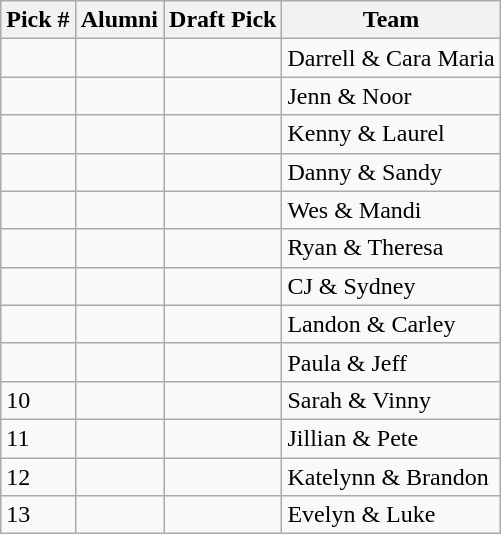<table class="wikitable sortable">
<tr>
<th>Pick #</th>
<th>Alumni</th>
<th>Draft Pick</th>
<th>Team</th>
</tr>
<tr>
<td></td>
<td></td>
<td><strong></strong></td>
<td> Darrell & Cara Maria</td>
</tr>
<tr>
<td></td>
<td></td>
<td><strong></strong></td>
<td> Jenn & Noor</td>
</tr>
<tr>
<td></td>
<td></td>
<td><strong></strong></td>
<td> Kenny & Laurel</td>
</tr>
<tr>
<td></td>
<td></td>
<td><strong></strong></td>
<td> Danny & Sandy</td>
</tr>
<tr>
<td></td>
<td></td>
<td><strong></strong></td>
<td> Wes & Mandi</td>
</tr>
<tr>
<td></td>
<td></td>
<td><strong></strong></td>
<td> Ryan & Theresa</td>
</tr>
<tr>
<td></td>
<td></td>
<td><strong></strong></td>
<td> CJ & Sydney</td>
</tr>
<tr>
<td></td>
<td></td>
<td><strong></strong></td>
<td> Landon & Carley</td>
</tr>
<tr>
<td></td>
<td></td>
<td><strong></strong></td>
<td> Paula & Jeff</td>
</tr>
<tr>
<td>10</td>
<td></td>
<td><strong></strong></td>
<td> Sarah & Vinny</td>
</tr>
<tr>
<td>11</td>
<td></td>
<td><strong></strong></td>
<td> Jillian & Pete</td>
</tr>
<tr>
<td>12</td>
<td></td>
<td><strong></strong></td>
<td> Katelynn & Brandon</td>
</tr>
<tr>
<td>13</td>
<td></td>
<td><strong></strong></td>
<td> Evelyn & Luke</td>
</tr>
</table>
